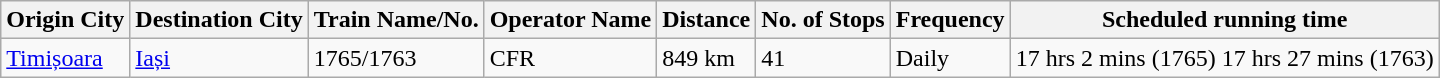<table class="wikitable sortable" width= align=>
<tr>
<th>Origin City</th>
<th>Destination City</th>
<th>Train Name/No.</th>
<th>Operator Name</th>
<th>Distance</th>
<th>No. of Stops</th>
<th>Frequency</th>
<th data-sort-type="number">Scheduled running time</th>
</tr>
<tr>
<td><a href='#'>Timișoara</a></td>
<td><a href='#'>Iași</a></td>
<td>1765/1763</td>
<td>CFR</td>
<td>849 km</td>
<td>41</td>
<td>Daily</td>
<td>17 hrs 2 mins (1765) 17 hrs 27 mins (1763)</td>
</tr>
</table>
